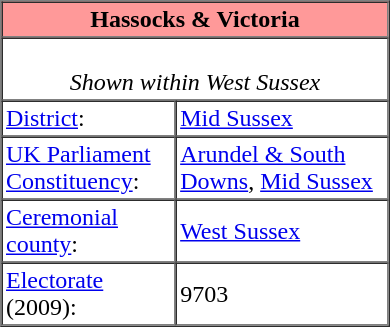<table class="vcard" border=1 cellpadding=2 cellspacing=0 align=right width=260 style=margin-left:0.5em;>
<tr>
<th class="fn org" colspan=2 align=center bgcolor="#ff9999"><strong>Hassocks & Victoria</strong></th>
</tr>
<tr>
<td colspan=2 align=center><br><em>Shown within West Sussex</em></td>
</tr>
<tr class="note">
<td width="45%"><a href='#'>District</a>:</td>
<td><a href='#'>Mid Sussex</a></td>
</tr>
<tr class="note">
<td><a href='#'>UK Parliament Constituency</a>:</td>
<td><a href='#'>Arundel & South Downs</a>, <a href='#'>Mid Sussex</a></td>
</tr>
<tr class="note">
<td><a href='#'>Ceremonial county</a>:</td>
<td><a href='#'>West Sussex</a></td>
</tr>
<tr class="note">
<td><a href='#'>Electorate</a> (2009):</td>
<td>9703</td>
</tr>
</table>
